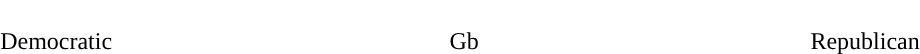<table style="width:60em; text-align:center">
<tr style="color:white">
<td style="background:"><strong>131</strong></td>
<td style="background:"><strong>10</strong></td>
<td style="background:"><strong>151</strong></td>
</tr>
<tr>
<td>Democratic</td>
<td>Gb</td>
<td>Republican</td>
</tr>
</table>
